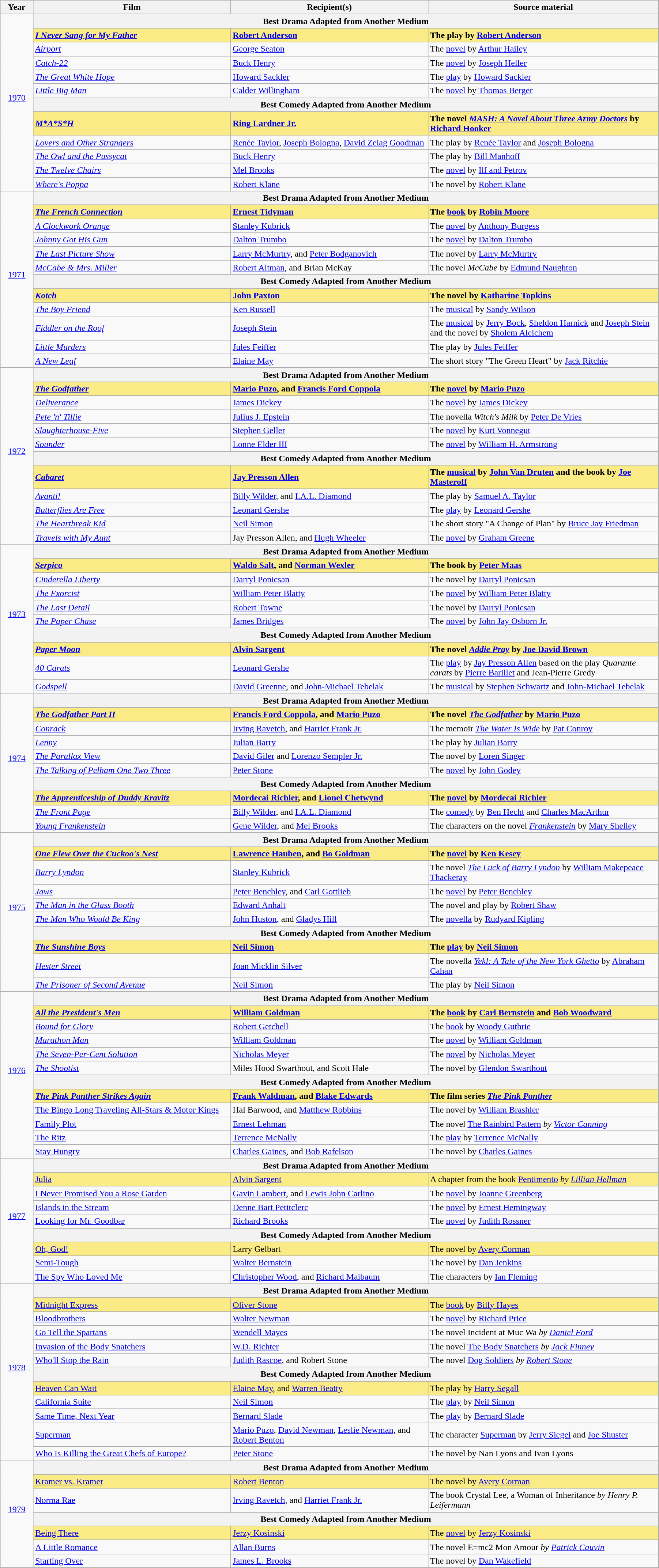<table class="wikitable" width="95%" cellpadding="5">
<tr>
<th width="5%">Year</th>
<th width="30%">Film</th>
<th width="30%">Recipient(s)</th>
<th width="35%">Source material</th>
</tr>
<tr>
<td rowspan="12" style="text-align:center;"><a href='#'>1970</a><br><br></td>
<th colspan="3">Best Drama Adapted from Another Medium</th>
</tr>
<tr>
<td style="background:#FAEB86"><strong><em><a href='#'>I Never Sang for My Father</a></em></strong></td>
<td style="background:#FAEB86"><strong><a href='#'>Robert Anderson</a></strong></td>
<td style="background:#FAEB86"><strong>The play by <a href='#'>Robert Anderson</a></strong></td>
</tr>
<tr>
<td><em><a href='#'>Airport</a></em></td>
<td><a href='#'>George Seaton</a></td>
<td>The <a href='#'>novel</a> by <a href='#'>Arthur Hailey</a></td>
</tr>
<tr>
<td><em><a href='#'>Catch-22</a></em></td>
<td><a href='#'>Buck Henry</a></td>
<td>The <a href='#'>novel</a> by <a href='#'>Joseph Heller</a></td>
</tr>
<tr>
<td><em><a href='#'>The Great White Hope</a></em></td>
<td><a href='#'>Howard Sackler</a></td>
<td>The <a href='#'>play</a> by <a href='#'>Howard Sackler</a></td>
</tr>
<tr>
<td><em><a href='#'>Little Big Man</a></em></td>
<td><a href='#'>Calder Willingham</a></td>
<td>The <a href='#'>novel</a> by <a href='#'>Thomas Berger</a></td>
</tr>
<tr>
<th colspan="3">Best Comedy Adapted from Another Medium</th>
</tr>
<tr>
<td style="background:#FAEB86"><strong><em><a href='#'>M*A*S*H</a></em></strong></td>
<td style="background:#FAEB86"><strong><a href='#'>Ring Lardner Jr.</a></strong></td>
<td style="background:#FAEB86"><strong>The novel <em><a href='#'>MASH: A Novel About Three Army Doctors</a></em> by <a href='#'>Richard Hooker</a></strong></td>
</tr>
<tr>
<td><em><a href='#'>Lovers and Other Strangers</a></em></td>
<td><a href='#'>Renée Taylor</a>, <a href='#'>Joseph Bologna</a>, <a href='#'>David Zelag Goodman</a></td>
<td>The play by <a href='#'>Renée Taylor</a> and <a href='#'>Joseph Bologna</a></td>
</tr>
<tr>
<td><em><a href='#'>The Owl and the Pussycat</a></em></td>
<td><a href='#'>Buck Henry</a></td>
<td>The play by <a href='#'>Bill Manhoff</a></td>
</tr>
<tr>
<td><em><a href='#'>The Twelve Chairs</a></em></td>
<td><a href='#'>Mel Brooks</a></td>
<td>The <a href='#'>novel</a> by <a href='#'>Ilf and Petrov</a></td>
</tr>
<tr>
<td><em><a href='#'>Where's Poppa</a></em></td>
<td><a href='#'>Robert Klane</a></td>
<td>The novel by <a href='#'>Robert Klane</a></td>
</tr>
<tr>
<td rowspan="12" style="text-align:center;"><a href='#'>1971</a><br><br></td>
<th colspan="3">Best Drama Adapted from Another Medium</th>
</tr>
<tr>
<td style="background:#FAEB86"><strong><em><a href='#'>The French Connection</a></em></strong></td>
<td style="background:#FAEB86"><strong><a href='#'>Ernest Tidyman</a></strong></td>
<td style="background:#FAEB86"><strong>The <a href='#'>book</a> by <a href='#'>Robin Moore</a></strong></td>
</tr>
<tr>
<td><em><a href='#'>A Clockwork Orange</a></em></td>
<td><a href='#'>Stanley Kubrick</a></td>
<td>The <a href='#'>novel</a> by <a href='#'>Anthony Burgess</a></td>
</tr>
<tr>
<td><em><a href='#'>Johnny Got His Gun</a></em></td>
<td><a href='#'>Dalton Trumbo</a></td>
<td>The <a href='#'>novel</a> by <a href='#'>Dalton Trumbo</a></td>
</tr>
<tr>
<td><em><a href='#'>The Last Picture Show</a></em></td>
<td><a href='#'>Larry McMurtry</a>, and <a href='#'>Peter Bodganovich</a></td>
<td>The novel by <a href='#'>Larry McMurtry</a></td>
</tr>
<tr>
<td><em><a href='#'>McCabe & Mrs. Miller</a></em></td>
<td><a href='#'>Robert Altman</a>, and Brian McKay</td>
<td>The novel <em>McCabe</em> by <a href='#'>Edmund Naughton</a></td>
</tr>
<tr>
<th colspan="3">Best Comedy Adapted from Another Medium</th>
</tr>
<tr>
<td style="background:#FAEB86"><strong><em><a href='#'>Kotch</a></em></strong></td>
<td style="background:#FAEB86"><strong><a href='#'>John Paxton</a></strong></td>
<td style="background:#FAEB86"><strong>The novel by <a href='#'>Katharine Topkins</a></strong></td>
</tr>
<tr>
<td><em><a href='#'>The Boy Friend</a></em></td>
<td><a href='#'>Ken Russell</a></td>
<td>The <a href='#'>musical</a> by <a href='#'>Sandy Wilson</a></td>
</tr>
<tr>
<td><em><a href='#'>Fiddler on the Roof</a></em></td>
<td><a href='#'>Joseph Stein</a></td>
<td>The <a href='#'>musical</a> by <a href='#'>Jerry Bock</a>, <a href='#'>Sheldon Harnick</a> and <a href='#'>Joseph Stein</a> and the novel by <a href='#'>Sholem Aleichem</a></td>
</tr>
<tr>
<td><em><a href='#'>Little Murders</a></em></td>
<td><a href='#'>Jules Feiffer</a></td>
<td>The play by <a href='#'>Jules Feiffer</a></td>
</tr>
<tr>
<td><em><a href='#'>A New Leaf</a></em></td>
<td><a href='#'>Elaine May</a></td>
<td>The short story "The Green Heart" by <a href='#'>Jack Ritchie</a></td>
</tr>
<tr>
<td rowspan="12" style="text-align:center;"><a href='#'>1972</a><br><br></td>
<th colspan="3">Best Drama Adapted from Another Medium</th>
</tr>
<tr>
<td style="background:#FAEB86"><strong><em><a href='#'>The Godfather</a></em></strong></td>
<td style="background:#FAEB86"><strong><a href='#'>Mario Puzo</a>, and <a href='#'>Francis Ford Coppola</a></strong></td>
<td style="background:#FAEB86"><strong>The <a href='#'>novel</a> by <a href='#'>Mario Puzo</a></strong></td>
</tr>
<tr>
<td><em><a href='#'>Deliverance</a></em></td>
<td><a href='#'>James Dickey</a></td>
<td>The <a href='#'>novel</a> by <a href='#'>James Dickey</a></td>
</tr>
<tr>
<td><em><a href='#'>Pete 'n' Tillie</a></em></td>
<td><a href='#'>Julius J. Epstein</a></td>
<td>The novella <em>Witch's Milk</em> by <a href='#'>Peter De Vries</a></td>
</tr>
<tr>
<td><em><a href='#'>Slaughterhouse-Five</a></em></td>
<td><a href='#'>Stephen Geller</a></td>
<td>The <a href='#'>novel</a> by <a href='#'>Kurt Vonnegut</a></td>
</tr>
<tr>
<td><em><a href='#'>Sounder</a></em></td>
<td><a href='#'>Lonne Elder III</a></td>
<td>The <a href='#'>novel</a> by <a href='#'>William H. Armstrong</a></td>
</tr>
<tr>
<th colspan="3">Best Comedy Adapted from Another Medium</th>
</tr>
<tr>
<td style="background:#FAEB86"><strong><em><a href='#'>Cabaret</a></em></strong></td>
<td style="background:#FAEB86"><strong><a href='#'>Jay Presson Allen</a></strong></td>
<td style="background:#FAEB86"><strong>The <a href='#'>musical</a> by <a href='#'>John Van Druten</a> and the book by <a href='#'>Joe Masteroff</a></strong></td>
</tr>
<tr>
<td><em><a href='#'>Avanti!</a></em></td>
<td><a href='#'>Billy Wilder</a>, and <a href='#'>I.A.L. Diamond</a></td>
<td>The play by <a href='#'>Samuel A. Taylor</a></td>
</tr>
<tr>
<td><em><a href='#'>Butterflies Are Free</a></em></td>
<td><a href='#'>Leonard Gershe</a></td>
<td>The <a href='#'>play</a> by <a href='#'>Leonard Gershe</a></td>
</tr>
<tr>
<td><em><a href='#'>The Heartbreak Kid</a></em></td>
<td><a href='#'>Neil Simon</a></td>
<td>The short story "A Change of Plan" by <a href='#'>Bruce Jay Friedman</a></td>
</tr>
<tr>
<td><em><a href='#'>Travels with My Aunt</a></em></td>
<td>Jay Presson Allen, and <a href='#'>Hugh Wheeler</a></td>
<td>The <a href='#'>novel</a> by <a href='#'>Graham Greene</a></td>
</tr>
<tr>
<td rowspan="10" style="text-align:center;"><a href='#'>1973</a><br><br></td>
<th colspan="3">Best Drama Adapted from Another Medium</th>
</tr>
<tr>
<td style="background:#FAEB86"><strong><em><a href='#'>Serpico</a></em></strong></td>
<td style="background:#FAEB86"><strong><a href='#'>Waldo Salt</a>, and <a href='#'>Norman Wexler</a></strong></td>
<td style="background:#FAEB86"><strong>The book by <a href='#'>Peter Maas</a></strong></td>
</tr>
<tr>
<td><em><a href='#'>Cinderella Liberty</a></em></td>
<td><a href='#'>Darryl Ponicsan</a></td>
<td>The novel by <a href='#'>Darryl Ponicsan</a></td>
</tr>
<tr>
<td><em><a href='#'>The Exorcist</a></em></td>
<td><a href='#'>William Peter Blatty</a></td>
<td>The <a href='#'>novel</a> by <a href='#'>William Peter Blatty</a></td>
</tr>
<tr>
<td><em><a href='#'>The Last Detail</a></em></td>
<td><a href='#'>Robert Towne</a></td>
<td>The novel by <a href='#'>Darryl Ponicsan</a></td>
</tr>
<tr>
<td><em><a href='#'>The Paper Chase</a></em></td>
<td><a href='#'>James Bridges</a></td>
<td>The <a href='#'>novel</a> by <a href='#'>John Jay Osborn Jr.</a></td>
</tr>
<tr>
<th colspan="3">Best Comedy Adapted from Another Medium</th>
</tr>
<tr>
<td style="background:#FAEB86"><strong><em><a href='#'>Paper Moon</a></em></strong></td>
<td style="background:#FAEB86"><strong><a href='#'>Alvin Sargent</a></strong></td>
<td style="background:#FAEB86"><strong>The novel <em><a href='#'>Addie Pray</a></em> by <a href='#'>Joe David Brown</a></strong></td>
</tr>
<tr>
<td><em><a href='#'>40 Carats</a></em></td>
<td><a href='#'>Leonard Gershe</a></td>
<td>The <a href='#'>play</a> by <a href='#'>Jay Presson Allen</a> based on the play <em>Quarante carats</em> by <a href='#'>Pierre Barillet</a> and Jean-Pierre Gredy</td>
</tr>
<tr>
<td><em><a href='#'>Godspell</a></em></td>
<td><a href='#'>David Greenne</a>, and <a href='#'>John-Michael Tebelak</a></td>
<td>The <a href='#'>musical</a> by <a href='#'>Stephen Schwartz</a> and <a href='#'>John-Michael Tebelak</a></td>
</tr>
<tr>
<td rowspan="10" style="text-align:center;"><a href='#'>1974</a><br><br></td>
<th colspan="3">Best Drama Adapted from Another Medium</th>
</tr>
<tr>
<td style="background:#FAEB86"><strong><em><a href='#'>The Godfather Part II</a></em></strong></td>
<td style="background:#FAEB86"><strong><a href='#'>Francis Ford Coppola</a>, and <a href='#'>Mario Puzo</a></strong></td>
<td style="background:#FAEB86"><strong>The novel <em><a href='#'>The Godfather</a></em> by <a href='#'>Mario Puzo</a></strong></td>
</tr>
<tr>
<td><em><a href='#'>Conrack</a></em></td>
<td><a href='#'>Irving Ravetch</a>, and <a href='#'>Harriet Frank Jr.</a></td>
<td>The memoir <em><a href='#'>The Water Is Wide</a></em> by <a href='#'>Pat Conroy</a></td>
</tr>
<tr>
<td><em><a href='#'>Lenny</a></em></td>
<td><a href='#'>Julian Barry</a></td>
<td>The play by <a href='#'>Julian Barry</a></td>
</tr>
<tr>
<td><em><a href='#'>The Parallax View</a></em></td>
<td><a href='#'>David Giler</a> and <a href='#'>Lorenzo Sempler Jr.</a></td>
<td>The novel by <a href='#'>Loren Singer</a></td>
</tr>
<tr>
<td><em><a href='#'>The Talking of Pelham One Two Three</a></em></td>
<td><a href='#'>Peter Stone</a></td>
<td>The <a href='#'>novel</a> by <a href='#'>John Godey</a></td>
</tr>
<tr>
<th colspan="3">Best Comedy Adapted from Another Medium</th>
</tr>
<tr>
<td style="background:#FAEB86"><strong><em><a href='#'>The Apprenticeship of Duddy Kravitz</a></em></strong></td>
<td style="background:#FAEB86"><strong><a href='#'>Mordecai Richler</a>, and <a href='#'>Lionel Chetwynd</a></strong></td>
<td style="background:#FAEB86"><strong>The <a href='#'>novel</a> by <a href='#'>Mordecai Richler</a></strong></td>
</tr>
<tr>
<td><em><a href='#'>The Front Page</a></em></td>
<td><a href='#'>Billy Wilder</a>, and <a href='#'>I.A.L. Diamond</a></td>
<td>The <a href='#'>comedy</a> by <a href='#'>Ben Hecht</a> and <a href='#'>Charles MacArthur</a></td>
</tr>
<tr>
<td><em><a href='#'>Young Frankenstein</a></em></td>
<td><a href='#'>Gene Wilder</a>, and <a href='#'>Mel Brooks</a></td>
<td>The characters on the novel <em><a href='#'>Frankenstein</a></em> by <a href='#'>Mary Shelley</a></td>
</tr>
<tr>
<td rowspan="10" style="text-align:center;"><a href='#'>1975</a><br><br></td>
<th colspan="3">Best Drama Adapted from Another Medium</th>
</tr>
<tr>
<td style="background:#FAEB86"><strong><em><a href='#'>One Flew Over the Cuckoo's Nest</a></em></strong></td>
<td style="background:#FAEB86"><strong><a href='#'>Lawrence Hauben</a>, and <a href='#'>Bo Goldman</a></strong></td>
<td style="background:#FAEB86"><strong>The <a href='#'>novel</a> by <a href='#'>Ken Kesey</a></strong></td>
</tr>
<tr>
<td><em><a href='#'>Barry Lyndon</a></em></td>
<td><a href='#'>Stanley Kubrick</a></td>
<td>The novel <em><a href='#'>The Luck of Barry Lyndon</a></em> by <a href='#'>William Makepeace Thackeray</a></td>
</tr>
<tr>
<td><em><a href='#'>Jaws</a></em></td>
<td><a href='#'>Peter Benchley</a>, and <a href='#'>Carl Gottlieb</a></td>
<td>The <a href='#'>novel</a> by <a href='#'>Peter Benchley</a></td>
</tr>
<tr>
<td><em><a href='#'>The Man in the Glass Booth</a></em></td>
<td><a href='#'>Edward Anhalt</a></td>
<td>The novel and play by <a href='#'>Robert Shaw</a></td>
</tr>
<tr>
<td><em><a href='#'>The Man Who Would Be King</a></em></td>
<td><a href='#'>John Huston</a>, and <a href='#'>Gladys Hill</a></td>
<td>The <a href='#'>novella</a> by <a href='#'>Rudyard Kipling</a></td>
</tr>
<tr>
<th colspan="3">Best Comedy Adapted from Another Medium</th>
</tr>
<tr>
<td style="background:#FAEB86"><strong><em><a href='#'>The Sunshine Boys</a></em></strong></td>
<td style="background:#FAEB86"><strong><a href='#'>Neil Simon</a></strong></td>
<td style="background:#FAEB86"><strong>The <a href='#'>play</a> by <a href='#'>Neil Simon</a></strong></td>
</tr>
<tr>
<td><em><a href='#'>Hester Street</a></em></td>
<td><a href='#'>Joan Micklin Silver</a></td>
<td>The novella <em><a href='#'>Yekl: A Tale of the New York Ghetto</a></em> by <a href='#'>Abraham Cahan</a></td>
</tr>
<tr>
<td><em><a href='#'>The Prisoner of Second Avenue</a></em></td>
<td><a href='#'>Neil Simon</a></td>
<td>The play by <a href='#'>Neil Simon</a></td>
</tr>
<tr>
<td rowspan="12" style="text-align:center;"><a href='#'>1976</a><br><br></td>
<th colspan="3">Best Drama Adapted from Another Medium</th>
</tr>
<tr>
<td style="background:#FAEB86"><strong><em><a href='#'>All the President's Men</a></em></strong></td>
<td style="background:#FAEB86"><strong><a href='#'>William Goldman</a></strong></td>
<td style="background:#FAEB86"><strong>The <a href='#'>book</a> by <a href='#'>Carl Bernstein</a> and <a href='#'>Bob Woodward</a></strong></td>
</tr>
<tr>
<td><em><a href='#'>Bound for Glory</a></em></td>
<td><a href='#'>Robert Getchell</a></td>
<td>The <a href='#'>book</a> by <a href='#'>Woody Guthrie</a></td>
</tr>
<tr>
<td><em><a href='#'>Marathon Man</a></em></td>
<td><a href='#'>William Goldman</a></td>
<td>The <a href='#'>novel</a> by <a href='#'>William Goldman</a></td>
</tr>
<tr>
<td><em><a href='#'>The Seven-Per-Cent Solution</a></em></td>
<td><a href='#'>Nicholas Meyer</a></td>
<td>The <a href='#'>novel</a> by <a href='#'>Nicholas Meyer</a></td>
</tr>
<tr>
<td><em><a href='#'>The Shootist</a></em></td>
<td>Miles Hood Swarthout, and Scott Hale</td>
<td>The novel by <a href='#'>Glendon Swarthout</a></td>
</tr>
<tr>
<th colspan="3">Best Comedy Adapted from Another Medium</th>
</tr>
<tr>
<td style="background:#FAEB86"><strong><em><a href='#'>The Pink Panther Strikes Again</a></em></strong></td>
<td style="background:#FAEB86"><strong><a href='#'>Frank Waldman</a>, and <a href='#'>Blake Edwards</a></strong></td>
<td style="background:#FAEB86"><strong>The film series <em><a href='#'>The Pink Panther</a><strong><em></td>
</tr>
<tr>
<td></em><a href='#'>The Bingo Long Traveling All-Stars & Motor Kings</a><em></td>
<td>Hal Barwood, and <a href='#'>Matthew Robbins</a></td>
<td>The novel by <a href='#'>William Brashler</a></td>
</tr>
<tr>
<td></em><a href='#'>Family Plot</a><em></td>
<td><a href='#'>Ernest Lehman</a></td>
<td>The novel </em><a href='#'>The Rainbird Pattern</a><em> by <a href='#'>Victor Canning</a></td>
</tr>
<tr>
<td></em><a href='#'>The Ritz</a><em></td>
<td><a href='#'>Terrence McNally</a></td>
<td>The <a href='#'>play</a> by <a href='#'>Terrence McNally</a></td>
</tr>
<tr>
<td></em><a href='#'>Stay Hungry</a><em></td>
<td><a href='#'>Charles Gaines</a>, and <a href='#'>Bob Rafelson</a></td>
<td>The novel by <a href='#'>Charles Gaines</a></td>
</tr>
<tr>
<td rowspan="9" style="text-align:center;"><a href='#'>1977</a><br><br></td>
<th colspan="3">Best Drama Adapted from Another Medium</th>
</tr>
<tr>
<td style="background:#FAEB86"></em></strong><a href='#'>Julia</a><strong><em></td>
<td style="background:#FAEB86"></strong><a href='#'>Alvin Sargent</a><strong></td>
<td style="background:#FAEB86"></strong>A chapter from the book </em><a href='#'>Pentimento</a><em> by <a href='#'>Lillian Hellman</a><strong></td>
</tr>
<tr>
<td></em><a href='#'>I Never Promised You a Rose Garden</a><em></td>
<td><a href='#'>Gavin Lambert</a>, and <a href='#'>Lewis John Carlino</a></td>
<td>The <a href='#'>novel</a> by <a href='#'>Joanne Greenberg</a></td>
</tr>
<tr>
<td></em><a href='#'>Islands in the Stream</a><em></td>
<td><a href='#'>Denne Bart Petitclerc</a></td>
<td>The <a href='#'>novel</a> by <a href='#'>Ernest Hemingway</a></td>
</tr>
<tr>
<td></em><a href='#'>Looking for Mr. Goodbar</a><em></td>
<td><a href='#'>Richard Brooks</a></td>
<td>The <a href='#'>novel</a> by <a href='#'>Judith Rossner</a></td>
</tr>
<tr>
<th colspan="3">Best Comedy Adapted from Another Medium</th>
</tr>
<tr>
<td style="background:#FAEB86"></em></strong><a href='#'>Oh, God!</a><strong><em></td>
<td style="background:#FAEB86"></strong>Larry Gelbart<strong></td>
<td style="background:#FAEB86"></strong>The novel by <a href='#'>Avery Corman</a><strong></td>
</tr>
<tr>
<td></em><a href='#'>Semi-Tough</a><em></td>
<td><a href='#'>Walter Bernstein</a></td>
<td>The novel by <a href='#'>Dan Jenkins</a></td>
</tr>
<tr>
<td></em><a href='#'>The Spy Who Loved Me</a><em></td>
<td><a href='#'>Christopher Wood</a>, and <a href='#'>Richard Maibaum</a></td>
<td>The characters by <a href='#'>Ian Fleming</a></td>
</tr>
<tr>
<td rowspan="12" style="text-align:center;"><a href='#'>1978</a><br><br></td>
<th colspan="3">Best Drama Adapted from Another Medium</th>
</tr>
<tr>
<td style="background:#FAEB86"></em></strong><a href='#'>Midnight Express</a><strong><em></td>
<td style="background:#FAEB86"></strong><a href='#'>Oliver Stone</a><strong></td>
<td style="background:#FAEB86"></strong>The <a href='#'>book</a> by <a href='#'>Billy Hayes</a><strong></td>
</tr>
<tr>
<td></em><a href='#'>Bloodbrothers</a><em></td>
<td><a href='#'>Walter Newman</a></td>
<td>The <a href='#'>novel</a> by <a href='#'>Richard Price</a></td>
</tr>
<tr>
<td></em><a href='#'>Go Tell the Spartans</a><em></td>
<td><a href='#'>Wendell Mayes</a></td>
<td>The novel </em>Incident at Muc Wa<em> by <a href='#'>Daniel Ford</a></td>
</tr>
<tr>
<td></em><a href='#'>Invasion of the Body Snatchers</a><em></td>
<td><a href='#'>W.D. Richter</a></td>
<td>The novel </em><a href='#'>The Body Snatchers</a><em> by <a href='#'>Jack Finney</a></td>
</tr>
<tr>
<td></em><a href='#'>Who'll Stop the Rain</a><em></td>
<td><a href='#'>Judith Rascoe</a>, and Robert Stone</td>
<td>The novel </em><a href='#'>Dog Soldiers</a><em> by <a href='#'>Robert Stone</a></td>
</tr>
<tr>
<th colspan="3">Best Comedy Adapted from Another Medium</th>
</tr>
<tr>
<td style="background:#FAEB86"></em></strong><a href='#'>Heaven Can Wait</a><strong><em></td>
<td style="background:#FAEB86"></strong><a href='#'>Elaine May</a>, and <a href='#'>Warren Beatty</a><strong></td>
<td style="background:#FAEB86"></strong>The play by <a href='#'>Harry Segall</a><strong></td>
</tr>
<tr>
<td></em><a href='#'>California Suite</a><em></td>
<td><a href='#'>Neil Simon</a></td>
<td>The <a href='#'>play</a> by <a href='#'>Neil Simon</a></td>
</tr>
<tr>
<td></em><a href='#'>Same Time, Next Year</a><em></td>
<td><a href='#'>Bernard Slade</a></td>
<td>The <a href='#'>play</a> by <a href='#'>Bernard Slade</a></td>
</tr>
<tr>
<td></em><a href='#'>Superman</a><em></td>
<td><a href='#'>Mario Puzo</a>, <a href='#'>David Newman</a>, <a href='#'>Leslie Newman</a>, and <a href='#'>Robert Benton</a></td>
<td>The character <a href='#'>Superman</a> by <a href='#'>Jerry Siegel</a> and <a href='#'>Joe Shuster</a></td>
</tr>
<tr>
<td></em><a href='#'>Who Is Killing the Great Chefs of Europe?</a><em></td>
<td><a href='#'>Peter Stone</a></td>
<td>The novel by Nan Lyons and Ivan Lyons</td>
</tr>
<tr>
<td rowspan="7" style="text-align:center;"><a href='#'>1979</a><br><br></td>
<th colspan="3">Best Drama Adapted from Another Medium</th>
</tr>
<tr>
<td style="background:#FAEB86"></em></strong><a href='#'>Kramer vs. Kramer</a><strong><em></td>
<td style="background:#FAEB86"></strong><a href='#'>Robert Benton</a><strong></td>
<td style="background:#FAEB86"></strong>The novel by <a href='#'>Avery Corman</a><strong></td>
</tr>
<tr>
<td></em><a href='#'>Norma Rae</a><em></td>
<td><a href='#'>Irving Ravetch</a>, and <a href='#'>Harriet Frank Jr.</a></td>
<td>The book </em>Crystal Lee, a Woman of Inheritance<em> by Henry P. Leifermann</td>
</tr>
<tr>
<th colspan="3">Best Comedy Adapted from Another Medium</th>
</tr>
<tr>
<td style="background:#FAEB86"></em></strong><a href='#'>Being There</a><strong><em></td>
<td style="background:#FAEB86"></strong><a href='#'>Jerzy Kosinski</a><strong></td>
<td style="background:#FAEB86"></strong>The <a href='#'>novel</a> by <a href='#'>Jerzy Kosinski</a><strong></td>
</tr>
<tr>
<td></em><a href='#'>A Little Romance</a><em></td>
<td><a href='#'>Allan Burns</a></td>
<td>The novel </em>E=mc2 Mon Amour<em> by <a href='#'>Patrick Cauvin</a></td>
</tr>
<tr>
<td></em><a href='#'>Starting Over</a><em></td>
<td><a href='#'>James L. Brooks</a></td>
<td>The novel by <a href='#'>Dan Wakefield</a></td>
</tr>
<tr>
</tr>
</table>
